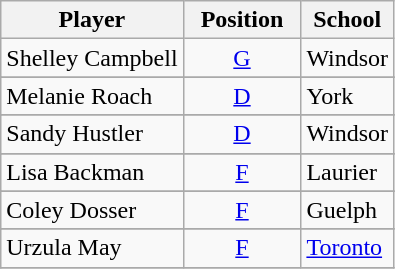<table class="wikitable">
<tr>
<th>Player</th>
<th>  Position  </th>
<th>School</th>
</tr>
<tr>
<td>Shelley Campbell</td>
<td align=center><a href='#'>G</a></td>
<td>Windsor</td>
</tr>
<tr>
</tr>
<tr>
<td>Melanie Roach</td>
<td align=center><a href='#'>D</a></td>
<td>York</td>
</tr>
<tr>
</tr>
<tr>
<td>Sandy Hustler</td>
<td align=center><a href='#'>D</a></td>
<td>Windsor</td>
</tr>
<tr>
</tr>
<tr>
<td>Lisa Backman</td>
<td align=center><a href='#'>F</a></td>
<td>Laurier</td>
</tr>
<tr>
</tr>
<tr>
<td>Coley Dosser</td>
<td align=center><a href='#'>F</a></td>
<td>Guelph</td>
</tr>
<tr>
</tr>
<tr>
<td>Urzula May</td>
<td align=center><a href='#'>F</a></td>
<td><a href='#'>Toronto</a></td>
</tr>
<tr>
</tr>
</table>
